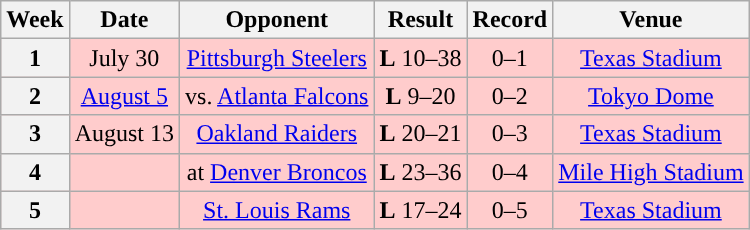<table class="wikitable" style="text-align:center">
<tr>
<th>Week</th>
<th>Date</th>
<th>Opponent</th>
<th>Result</th>
<th>Record</th>
<th>Venue</th>
</tr>
<tr style="background:#fcc">
<th>1</th>
<td>July 30</td>
<td><a href='#'>Pittsburgh Steelers</a></td>
<td><strong>L</strong> 10–38</td>
<td>0–1</td>
<td><a href='#'>Texas Stadium</a></td>
</tr>
<tr style="background:#fcc">
<th>2</th>
<td><a href='#'>August 5</a></td>
<td>vs. <a href='#'>Atlanta Falcons</a></td>
<td><strong>L</strong> 9–20</td>
<td>0–2</td>
<td> <a href='#'>Tokyo Dome</a> </td>
</tr>
<tr style="background:#fcc">
<th>3</th>
<td>August 13</td>
<td><a href='#'>Oakland Raiders</a></td>
<td><strong>L</strong> 20–21</td>
<td>0–3</td>
<td><a href='#'>Texas Stadium</a></td>
</tr>
<tr style="background:#fcc">
<th>4</th>
<td></td>
<td>at <a href='#'>Denver Broncos</a></td>
<td><strong>L</strong> 23–36</td>
<td>0–4</td>
<td><a href='#'>Mile High Stadium</a></td>
</tr>
<tr style="background:#fcc">
<th>5</th>
<td></td>
<td><a href='#'>St. Louis Rams</a></td>
<td><strong>L</strong> 17–24</td>
<td>0–5</td>
<td><a href='#'>Texas Stadium</a></td>
</tr>
</table>
